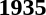<table>
<tr>
<td><strong>1935</strong><br></td>
</tr>
</table>
